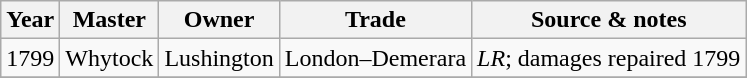<table class=" wikitable">
<tr>
<th>Year</th>
<th>Master</th>
<th>Owner</th>
<th>Trade</th>
<th>Source & notes</th>
</tr>
<tr>
<td>1799</td>
<td>Whytock</td>
<td>Lushington</td>
<td>London–Demerara</td>
<td><em>LR</em>; damages repaired 1799</td>
</tr>
<tr>
</tr>
</table>
